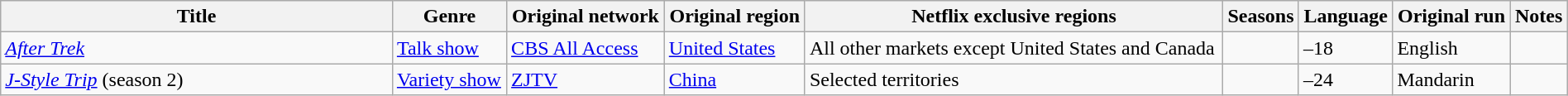<table class="wikitable sortable" style="width:100%;">
<tr>
<th scope="col" style="width:25%;">Title</th>
<th>Genre</th>
<th>Original network</th>
<th>Original region</th>
<th>Netflix exclusive regions</th>
<th>Seasons</th>
<th>Language</th>
<th>Original run</th>
<th>Notes</th>
</tr>
<tr>
<td><em><a href='#'>After Trek</a></em></td>
<td><a href='#'>Talk show</a></td>
<td><a href='#'>CBS All Access</a></td>
<td><a href='#'>United States</a></td>
<td>All other markets except United States and Canada</td>
<td></td>
<td>–18</td>
<td>English</td>
<td></td>
</tr>
<tr>
<td><em><a href='#'>J-Style Trip</a></em> (season 2)</td>
<td><a href='#'>Variety show</a></td>
<td><a href='#'>ZJTV</a></td>
<td><a href='#'>China</a></td>
<td>Selected territories</td>
<td></td>
<td>–24</td>
<td>Mandarin</td>
<td></td>
</tr>
</table>
